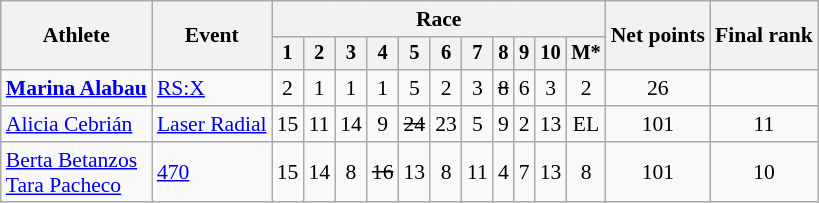<table class="wikitable" style="font-size:90%">
<tr>
<th rowspan=2>Athlete</th>
<th rowspan=2>Event</th>
<th colspan=11>Race</th>
<th rowspan=2>Net points</th>
<th rowspan=2>Final rank</th>
</tr>
<tr style="font-size:95%">
<th>1</th>
<th>2</th>
<th>3</th>
<th>4</th>
<th>5</th>
<th>6</th>
<th>7</th>
<th>8</th>
<th>9</th>
<th>10</th>
<th>M*</th>
</tr>
<tr align=center>
<td align=left><strong><a href='#'>Marina Alabau</a></strong></td>
<td align=left><a href='#'>RS:X</a></td>
<td>2</td>
<td>1</td>
<td>1</td>
<td>1</td>
<td>5</td>
<td>2</td>
<td>3</td>
<td><s>8</s></td>
<td>6</td>
<td>3</td>
<td>2</td>
<td>26</td>
<td></td>
</tr>
<tr align=center>
<td align=left><a href='#'>Alicia Cebrián</a></td>
<td align=left><a href='#'>Laser Radial</a></td>
<td>15</td>
<td>11</td>
<td>14</td>
<td>9</td>
<td><s>24</s></td>
<td>23</td>
<td>5</td>
<td>9</td>
<td>2</td>
<td>13</td>
<td>EL</td>
<td>101</td>
<td>11</td>
</tr>
<tr align=center>
<td align=left><a href='#'>Berta Betanzos</a><br><a href='#'>Tara Pacheco</a></td>
<td align=left><a href='#'>470</a></td>
<td>15</td>
<td>14</td>
<td>8</td>
<td><s>16</s></td>
<td>13</td>
<td>8</td>
<td>11</td>
<td>4</td>
<td>7</td>
<td>13</td>
<td>8</td>
<td>101</td>
<td>10</td>
</tr>
</table>
